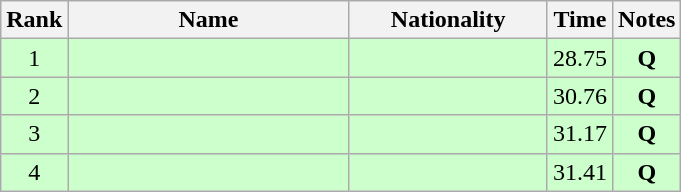<table class="wikitable sortable" style="text-align:center">
<tr>
<th>Rank</th>
<th style="width:180px">Name</th>
<th style="width:125px">Nationality</th>
<th>Time</th>
<th>Notes</th>
</tr>
<tr style="background:#cfc;">
<td>1</td>
<td style="text-align:left;"></td>
<td style="text-align:left;"></td>
<td>28.75</td>
<td><strong>Q</strong></td>
</tr>
<tr style="background:#cfc;">
<td>2</td>
<td style="text-align:left;"></td>
<td style="text-align:left;"></td>
<td>30.76</td>
<td><strong>Q</strong></td>
</tr>
<tr style="background:#cfc;">
<td>3</td>
<td style="text-align:left;"></td>
<td style="text-align:left;"></td>
<td>31.17</td>
<td><strong>Q</strong></td>
</tr>
<tr style="background:#cfc;">
<td>4</td>
<td style="text-align:left;"></td>
<td style="text-align:left;"></td>
<td>31.41</td>
<td><strong>Q</strong></td>
</tr>
</table>
